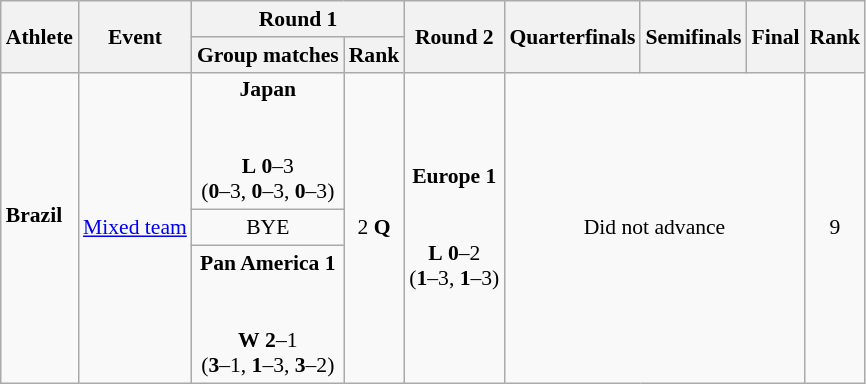<table class="wikitable" border="1" style="font-size:90%">
<tr>
<th rowspan=2>Athlete</th>
<th rowspan=2>Event</th>
<th colspan=2>Round 1</th>
<th rowspan=2>Round 2</th>
<th rowspan=2>Quarterfinals</th>
<th rowspan=2>Semifinals</th>
<th rowspan=2>Final</th>
<th rowspan=2>Rank</th>
</tr>
<tr>
<th>Group matches</th>
<th>Rank</th>
</tr>
<tr>
<td rowspan=3><strong>Brazil</strong><br><br></td>
<td rowspan=3><a href='#'>Mixed team</a></td>
<td align=center><strong>Japan</strong><br><br><br> <strong>L</strong> <strong>0</strong>–3 <br> (<strong>0</strong>–3, <strong>0</strong>–3, <strong>0</strong>–3)</td>
<td rowspan=3 align=center>2 <strong>Q</strong></td>
<td align=center rowspan=3><strong>Europe 1</strong><br><br><br> <strong>L</strong> <strong>0</strong>–2 <br> (<strong>1</strong>–3, <strong>1</strong>–3)</td>
<td rowspan=3 colspan=3 align=center>Did not advance</td>
<td rowspan=3 align=center>9</td>
</tr>
<tr>
<td align=center>BYE</td>
</tr>
<tr>
<td align=center><strong>Pan America 1</strong><br><br><br> <strong>W</strong> <strong>2</strong>–1 <br> (<strong>3</strong>–1, <strong>1</strong>–3, <strong>3</strong>–2)</td>
</tr>
</table>
